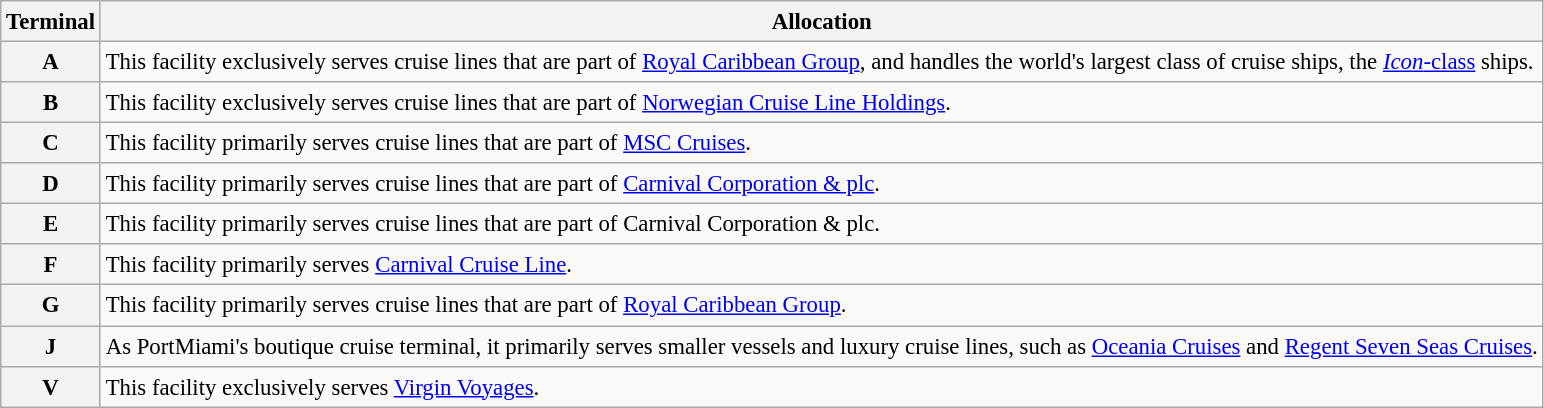<table class="wikitable" style="text-align:left; font-size:95%; line-height:20px">
<tr>
<th>Terminal</th>
<th>Allocation</th>
</tr>
<tr>
<th>A</th>
<td>This facility exclusively serves cruise lines that are part of <a href='#'>Royal Caribbean Group</a>, and handles the world's largest class of cruise ships, the <a href='#'><em>Icon</em>-class</a> ships.</td>
</tr>
<tr>
<th>B</th>
<td>This facility exclusively serves cruise lines that are part of <a href='#'>Norwegian Cruise Line Holdings</a>.</td>
</tr>
<tr>
<th>C</th>
<td>This facility primarily serves cruise lines that are part of <a href='#'>MSC Cruises</a>.</td>
</tr>
<tr>
<th>D</th>
<td>This facility primarily serves cruise lines that are part of <a href='#'>Carnival Corporation & plc</a>.</td>
</tr>
<tr>
<th>E</th>
<td>This facility primarily serves cruise lines that are part of Carnival Corporation & plc.</td>
</tr>
<tr>
<th>F</th>
<td>This facility primarily serves <a href='#'>Carnival Cruise Line</a>.</td>
</tr>
<tr>
<th>G</th>
<td>This facility primarily serves cruise lines that are part of <a href='#'>Royal Caribbean Group</a>.</td>
</tr>
<tr>
<th>J</th>
<td>As PortMiami's boutique cruise terminal, it primarily serves smaller vessels and luxury cruise lines, such as <a href='#'>Oceania Cruises</a> and <a href='#'>Regent Seven Seas Cruises</a>.</td>
</tr>
<tr>
<th>V</th>
<td>This facility exclusively serves <a href='#'>Virgin Voyages</a>.</td>
</tr>
</table>
